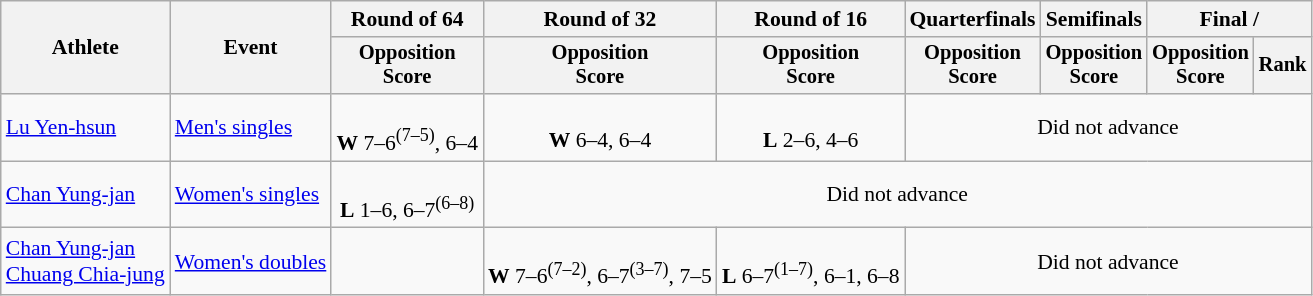<table class=wikitable style="font-size:90%">
<tr>
<th rowspan="2">Athlete</th>
<th rowspan="2">Event</th>
<th>Round of 64</th>
<th>Round of 32</th>
<th>Round of 16</th>
<th>Quarterfinals</th>
<th>Semifinals</th>
<th colspan=2>Final / </th>
</tr>
<tr style="font-size:95%">
<th>Opposition<br>Score</th>
<th>Opposition<br>Score</th>
<th>Opposition<br>Score</th>
<th>Opposition<br>Score</th>
<th>Opposition<br>Score</th>
<th>Opposition<br>Score</th>
<th>Rank</th>
</tr>
<tr align=center>
<td align=left><a href='#'>Lu Yen-hsun</a></td>
<td align=left><a href='#'>Men's singles</a></td>
<td> <br> <strong>W</strong> 7–6<sup>(7–5)</sup>, 6–4</td>
<td> <br> <strong>W</strong> 6–4, 6–4</td>
<td> <br> <strong>L</strong> 2–6, 4–6</td>
<td colspan=4>Did not advance</td>
</tr>
<tr align=center>
<td align=left><a href='#'>Chan Yung-jan</a></td>
<td align=left><a href='#'>Women's singles</a></td>
<td> <br> <strong>L</strong> 1–6, 6–7<sup>(6–8)</sup></td>
<td colspan=6>Did not advance</td>
</tr>
<tr align=center>
<td align=left><a href='#'>Chan Yung-jan</a> <br><a href='#'>Chuang Chia-jung</a></td>
<td align=left><a href='#'>Women's doubles</a></td>
<td></td>
<td> <br> <strong>W</strong> 7–6<sup>(7–2)</sup>, 6–7<sup>(3–7)</sup>, 7–5</td>
<td> <br> <strong>L</strong> 6–7<sup>(1–7)</sup>, 6–1, 6–8</td>
<td colspan=4>Did not advance</td>
</tr>
</table>
